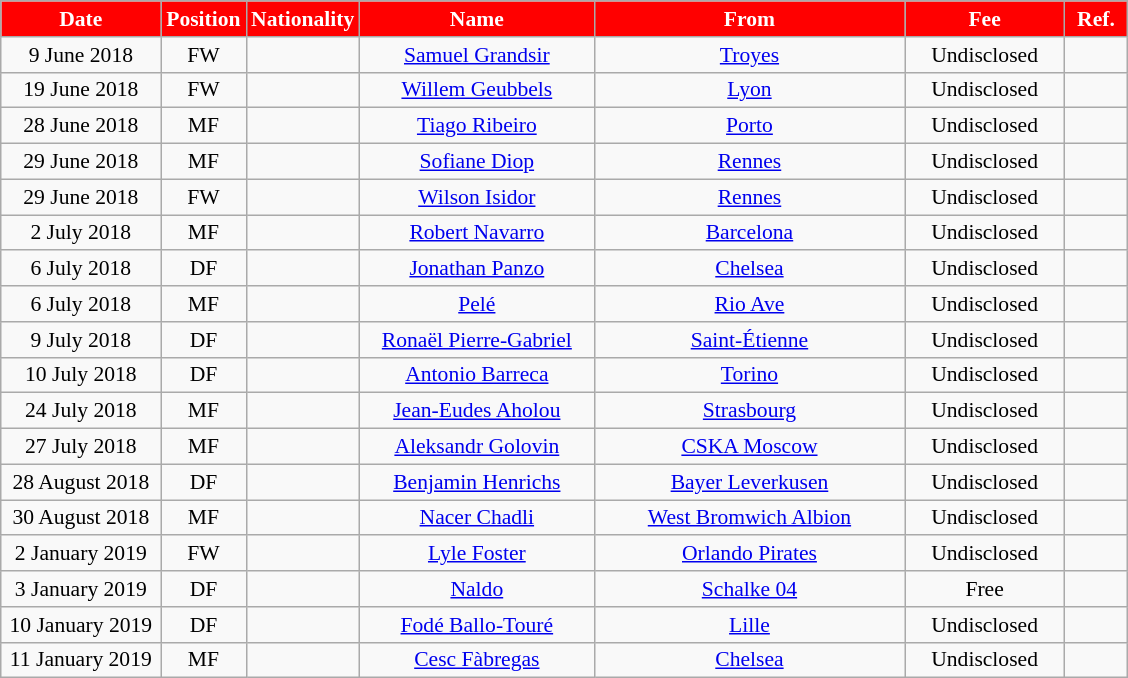<table class="wikitable"  style="text-align:center; font-size:90%; ">
<tr>
<th style="background:#ff0000; color:white; width:100px;">Date</th>
<th style="background:#ff0000; color:white; width:50px;">Position</th>
<th style="background:#ff0000; color:white; width:50px;">Nationality</th>
<th style="background:#ff0000; color:white; width:150px;">Name</th>
<th style="background:#ff0000; color:white; width:200px;">From</th>
<th style="background:#ff0000; color:white; width:100px;">Fee</th>
<th style="background:#ff0000; color:white; width:35px;">Ref.</th>
</tr>
<tr>
<td>9 June 2018</td>
<td>FW</td>
<td></td>
<td><a href='#'>Samuel Grandsir</a></td>
<td><a href='#'>Troyes</a></td>
<td>Undisclosed</td>
<td></td>
</tr>
<tr>
<td>19 June 2018</td>
<td>FW</td>
<td></td>
<td><a href='#'>Willem Geubbels</a></td>
<td><a href='#'>Lyon</a></td>
<td>Undisclosed</td>
<td></td>
</tr>
<tr>
<td>28 June 2018</td>
<td>MF</td>
<td></td>
<td><a href='#'>Tiago Ribeiro</a></td>
<td><a href='#'>Porto</a></td>
<td>Undisclosed</td>
<td></td>
</tr>
<tr>
<td>29 June 2018</td>
<td>MF</td>
<td></td>
<td><a href='#'>Sofiane Diop</a></td>
<td><a href='#'>Rennes</a></td>
<td>Undisclosed</td>
<td></td>
</tr>
<tr>
<td>29 June 2018</td>
<td>FW</td>
<td></td>
<td><a href='#'>Wilson Isidor</a></td>
<td><a href='#'>Rennes</a></td>
<td>Undisclosed</td>
<td></td>
</tr>
<tr>
<td>2 July 2018</td>
<td>MF</td>
<td></td>
<td><a href='#'>Robert Navarro</a></td>
<td><a href='#'>Barcelona</a></td>
<td>Undisclosed</td>
<td></td>
</tr>
<tr>
<td>6 July 2018</td>
<td>DF</td>
<td></td>
<td><a href='#'>Jonathan Panzo</a></td>
<td><a href='#'>Chelsea</a></td>
<td>Undisclosed</td>
<td></td>
</tr>
<tr>
<td>6 July 2018</td>
<td>MF</td>
<td></td>
<td><a href='#'>Pelé</a></td>
<td><a href='#'>Rio Ave</a></td>
<td>Undisclosed</td>
<td></td>
</tr>
<tr>
<td>9 July 2018</td>
<td>DF</td>
<td></td>
<td><a href='#'>Ronaël Pierre-Gabriel</a></td>
<td><a href='#'>Saint-Étienne</a></td>
<td>Undisclosed</td>
<td></td>
</tr>
<tr>
<td>10 July 2018</td>
<td>DF</td>
<td></td>
<td><a href='#'>Antonio Barreca</a></td>
<td><a href='#'>Torino</a></td>
<td>Undisclosed</td>
<td></td>
</tr>
<tr>
<td>24 July 2018</td>
<td>MF</td>
<td></td>
<td><a href='#'>Jean-Eudes Aholou</a></td>
<td><a href='#'>Strasbourg</a></td>
<td>Undisclosed</td>
<td></td>
</tr>
<tr>
<td>27 July 2018</td>
<td>MF</td>
<td></td>
<td><a href='#'>Aleksandr Golovin</a></td>
<td><a href='#'>CSKA Moscow</a></td>
<td>Undisclosed</td>
<td></td>
</tr>
<tr>
<td>28 August 2018</td>
<td>DF</td>
<td></td>
<td><a href='#'>Benjamin Henrichs</a></td>
<td><a href='#'>Bayer Leverkusen</a></td>
<td>Undisclosed</td>
<td></td>
</tr>
<tr>
<td>30 August 2018</td>
<td>MF</td>
<td></td>
<td><a href='#'>Nacer Chadli</a></td>
<td><a href='#'>West Bromwich Albion</a></td>
<td>Undisclosed</td>
<td></td>
</tr>
<tr>
<td>2 January 2019</td>
<td>FW</td>
<td></td>
<td><a href='#'>Lyle Foster</a></td>
<td><a href='#'>Orlando Pirates</a></td>
<td>Undisclosed</td>
<td></td>
</tr>
<tr>
<td>3 January 2019</td>
<td>DF</td>
<td></td>
<td><a href='#'>Naldo</a></td>
<td><a href='#'>Schalke 04</a></td>
<td>Free</td>
<td></td>
</tr>
<tr>
<td>10 January 2019</td>
<td>DF</td>
<td></td>
<td><a href='#'>Fodé Ballo-Touré</a></td>
<td><a href='#'>Lille</a></td>
<td>Undisclosed</td>
<td></td>
</tr>
<tr>
<td>11 January 2019</td>
<td>MF</td>
<td></td>
<td><a href='#'>Cesc Fàbregas</a></td>
<td><a href='#'>Chelsea</a></td>
<td>Undisclosed</td>
<td></td>
</tr>
</table>
